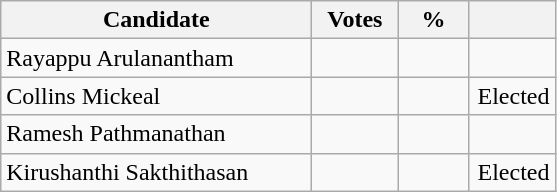<table class="wikitable" border="1" style="text-align:right;">
<tr>
<th align=left width="200">Candidate</th>
<th align=left width="50">Votes</th>
<th align=left width="40">%</th>
<th align=left width="50"></th>
</tr>
<tr>
<td align=left>Rayappu Arulanantham</td>
<td></td>
<td></td>
<td></td>
</tr>
<tr>
<td align=left>Collins Mickeal</td>
<td></td>
<td></td>
<td>Elected</td>
</tr>
<tr>
<td align=left>Ramesh Pathmanathan</td>
<td></td>
<td></td>
<td></td>
</tr>
<tr>
<td align=left>Kirushanthi Sakthithasan</td>
<td></td>
<td></td>
<td>Elected</td>
</tr>
</table>
